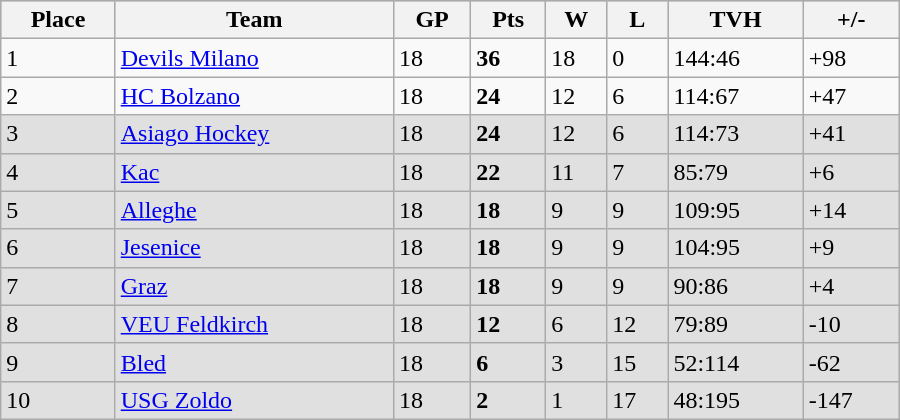<table class="wikitable" width="600px">
<tr style="background-color:#c0c0c0;">
<th>Place</th>
<th>Team</th>
<th>GP</th>
<th>Pts</th>
<th>W</th>
<th>L</th>
<th>TVH</th>
<th>+/-</th>
</tr>
<tr>
<td>1</td>
<td>    <a href='#'>Devils Milano</a></td>
<td>18</td>
<td><strong>36</strong></td>
<td>18</td>
<td>0</td>
<td>144:46</td>
<td>+98</td>
</tr>
<tr>
<td>2</td>
<td>    <a href='#'>HC Bolzano</a></td>
<td>18</td>
<td><strong>24</strong></td>
<td>12</td>
<td>6</td>
<td>114:67</td>
<td>+47</td>
</tr>
<tr bgcolor="#e0e0e0">
<td>3</td>
<td>    <a href='#'>Asiago Hockey</a></td>
<td>18</td>
<td><strong>24</strong></td>
<td>12</td>
<td>6</td>
<td>114:73</td>
<td>+41</td>
</tr>
<tr bgcolor="#e0e0e0">
<td>4</td>
<td>  <a href='#'>Kac</a></td>
<td>18</td>
<td><strong>22</strong></td>
<td>11</td>
<td>7</td>
<td>85:79</td>
<td>+6</td>
</tr>
<tr bgcolor="#e0e0e0">
<td>5</td>
<td>    <a href='#'>Alleghe</a></td>
<td>18</td>
<td><strong>18</strong></td>
<td>9</td>
<td>9</td>
<td>109:95</td>
<td>+14</td>
</tr>
<tr bgcolor="#e0e0e0">
<td>6</td>
<td> <a href='#'>Jesenice</a></td>
<td>18</td>
<td><strong>18</strong></td>
<td>9</td>
<td>9</td>
<td>104:95</td>
<td>+9</td>
</tr>
<tr bgcolor="#e0e0e0">
<td>7</td>
<td>  <a href='#'>Graz</a></td>
<td>18</td>
<td><strong>18</strong></td>
<td>9</td>
<td>9</td>
<td>90:86</td>
<td>+4</td>
</tr>
<tr bgcolor="#e0e0e0">
<td>8</td>
<td>  <a href='#'>VEU Feldkirch</a></td>
<td>18</td>
<td><strong>12</strong></td>
<td>6</td>
<td>12</td>
<td>79:89</td>
<td>-10</td>
</tr>
<tr bgcolor="#e0e0e0">
<td>9</td>
<td> <a href='#'>Bled</a></td>
<td>18</td>
<td><strong>6</strong></td>
<td>3</td>
<td>15</td>
<td>52:114</td>
<td>-62</td>
</tr>
<tr bgcolor="#e0e0e0">
<td>10</td>
<td>  <a href='#'>USG Zoldo</a></td>
<td>18</td>
<td><strong>2</strong></td>
<td>1</td>
<td>17</td>
<td>48:195</td>
<td>-147</td>
</tr>
</table>
